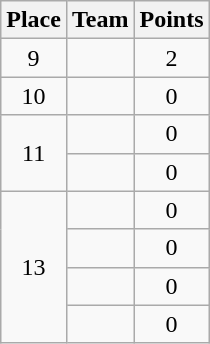<table class="wikitable" style="text-align:center; padding-bottom:0;">
<tr>
<th>Place</th>
<th style="text-align:left;">Team</th>
<th>Points</th>
</tr>
<tr>
<td>9</td>
<td align=left></td>
<td>2</td>
</tr>
<tr>
<td>10</td>
<td align=left></td>
<td>0</td>
</tr>
<tr>
<td rowspan=2>11</td>
<td align=left></td>
<td>0</td>
</tr>
<tr>
<td align=left></td>
<td>0</td>
</tr>
<tr>
<td rowspan=4>13</td>
<td align=left></td>
<td>0</td>
</tr>
<tr>
<td align=left></td>
<td>0</td>
</tr>
<tr>
<td align=left></td>
<td>0</td>
</tr>
<tr>
<td align=left></td>
<td>0</td>
</tr>
</table>
